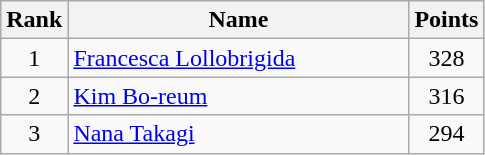<table class="wikitable" border="1" style="text-align:center">
<tr>
<th width=30>Rank</th>
<th width=220>Name</th>
<th width=25>Points</th>
</tr>
<tr>
<td>1</td>
<td align="left"> <a href='#'>Francesca Lollobrigida</a></td>
<td>328</td>
</tr>
<tr>
<td>2</td>
<td align="left"> <a href='#'>Kim Bo-reum</a></td>
<td>316</td>
</tr>
<tr>
<td>3</td>
<td align="left"> <a href='#'>Nana Takagi</a></td>
<td>294</td>
</tr>
</table>
